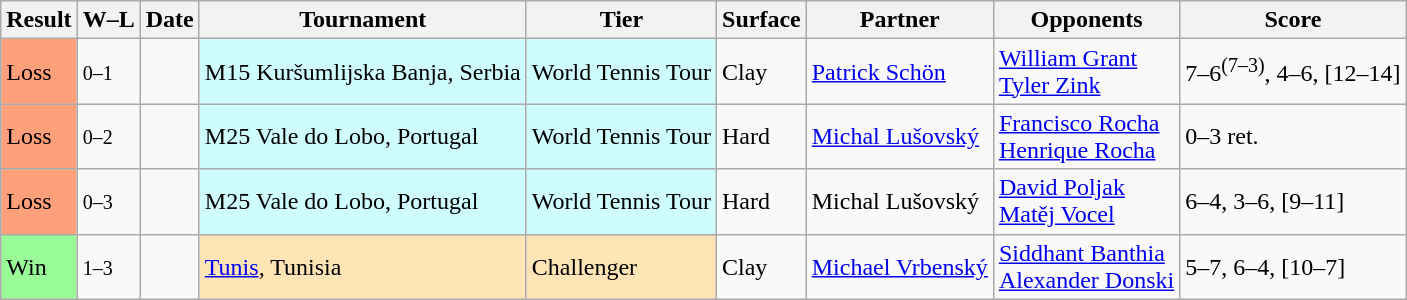<table class="sortable wikitable">
<tr>
<th>Result</th>
<th class="unsortable">W–L</th>
<th>Date</th>
<th>Tournament</th>
<th>Tier</th>
<th>Surface</th>
<th>Partner</th>
<th>Opponents</th>
<th>Score</th>
</tr>
<tr>
<td style="background:#ffa07a">Loss</td>
<td><small>0–1</small></td>
<td></td>
<td style="background:#cffcff;">M15 Kuršumlijska Banja, Serbia</td>
<td style="background:#cffcff;">World Tennis Tour</td>
<td>Clay</td>
<td> <a href='#'>Patrick Schön</a></td>
<td> <a href='#'>William Grant</a> <br>  <a href='#'>Tyler Zink</a></td>
<td>7–6<sup>(7–3)</sup>, 4–6, [12–14]</td>
</tr>
<tr>
<td style="background:#ffa07a">Loss</td>
<td><small>0–2</small></td>
<td></td>
<td style="background:#cffcff;">M25 Vale do Lobo, Portugal</td>
<td style="background:#cffcff;">World Tennis Tour</td>
<td>Hard</td>
<td> <a href='#'>Michal Lušovský</a></td>
<td> <a href='#'>Francisco Rocha</a> <br>  <a href='#'>Henrique Rocha</a></td>
<td>0–3 ret.</td>
</tr>
<tr>
<td style="background:#ffa07a">Loss</td>
<td><small>0–3</small></td>
<td></td>
<td style="background:#cffcff;">M25 Vale do Lobo, Portugal</td>
<td style="background:#cffcff;">World Tennis Tour</td>
<td>Hard</td>
<td> Michal Lušovský</td>
<td> <a href='#'>David Poljak</a> <br>  <a href='#'>Matěj Vocel</a></td>
<td>6–4, 3–6, [9–11]</td>
</tr>
<tr>
<td style="background:#98FB98">Win</td>
<td><small>1–3</small></td>
<td><a href='#'></a></td>
<td style="background:moccasin;"><a href='#'>Tunis</a>, Tunisia</td>
<td style="background:moccasin;">Challenger</td>
<td>Clay</td>
<td> <a href='#'>Michael Vrbenský</a></td>
<td> <a href='#'>Siddhant Banthia</a> <br>  <a href='#'>Alexander Donski</a></td>
<td>5–7, 6–4, [10–7]</td>
</tr>
</table>
